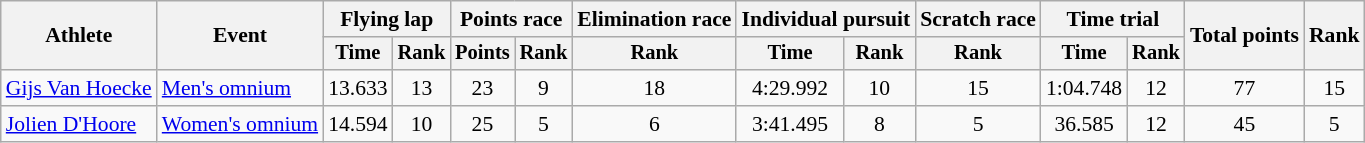<table class="wikitable" style="font-size:90%">
<tr>
<th rowspan="2">Athlete</th>
<th rowspan="2">Event</th>
<th colspan=2>Flying lap</th>
<th colspan=2>Points race</th>
<th>Elimination race</th>
<th colspan=2>Individual pursuit</th>
<th>Scratch race</th>
<th colspan=2>Time trial</th>
<th rowspan=2>Total points</th>
<th rowspan=2>Rank</th>
</tr>
<tr style="font-size:95%">
<th>Time</th>
<th>Rank</th>
<th>Points</th>
<th>Rank</th>
<th>Rank</th>
<th>Time</th>
<th>Rank</th>
<th>Rank</th>
<th>Time</th>
<th>Rank</th>
</tr>
<tr align=center>
<td align=left><a href='#'>Gijs Van Hoecke</a></td>
<td align=left><a href='#'>Men's omnium</a></td>
<td>13.633</td>
<td>13</td>
<td>23</td>
<td>9</td>
<td>18</td>
<td>4:29.992</td>
<td>10</td>
<td>15</td>
<td>1:04.748</td>
<td>12</td>
<td>77</td>
<td>15</td>
</tr>
<tr align=center>
<td align=left><a href='#'>Jolien D'Hoore</a></td>
<td align=left><a href='#'>Women's omnium</a></td>
<td>14.594</td>
<td>10</td>
<td>25</td>
<td>5</td>
<td>6</td>
<td>3:41.495</td>
<td>8</td>
<td>5</td>
<td>36.585</td>
<td>12</td>
<td>45</td>
<td>5</td>
</tr>
</table>
